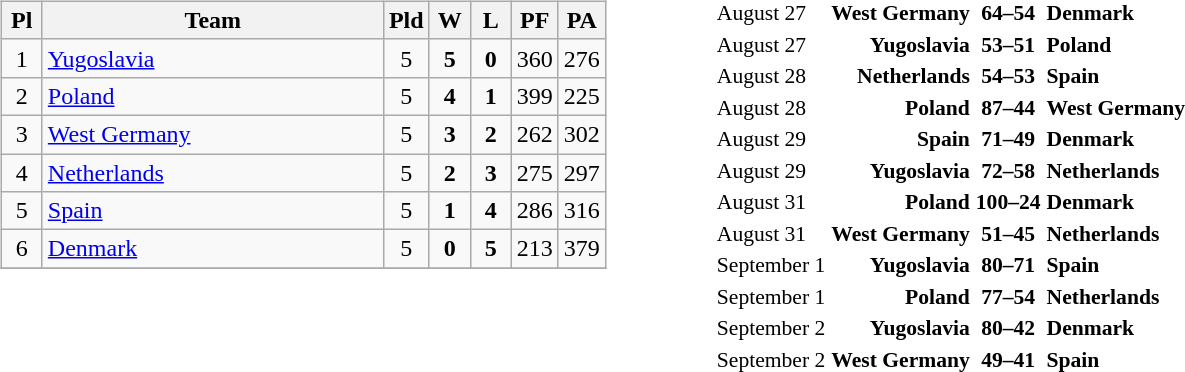<table>
<tr>
<td width="50%"><br><table class="wikitable" style="text-align: center;">
<tr>
<th width=20>Pl</th>
<th width=220>Team</th>
<th width=20>Pld</th>
<th width=20>W</th>
<th width=20>L</th>
<th width=20>PF</th>
<th width=20>PA</th>
</tr>
<tr>
<td>1</td>
<td align="left"> <a href='#'>Yugoslavia</a></td>
<td>5</td>
<td><strong>5</strong></td>
<td><strong>0</strong></td>
<td>360</td>
<td>276</td>
</tr>
<tr>
<td>2</td>
<td align="left"> <a href='#'>Poland</a></td>
<td>5</td>
<td><strong>4</strong></td>
<td><strong>1</strong></td>
<td>399</td>
<td>225</td>
</tr>
<tr>
<td>3</td>
<td align="left"> <a href='#'>West Germany</a></td>
<td>5</td>
<td><strong>3</strong></td>
<td><strong>2</strong></td>
<td>262</td>
<td>302</td>
</tr>
<tr>
<td>4</td>
<td align="left"> <a href='#'>Netherlands</a></td>
<td>5</td>
<td><strong>2</strong></td>
<td><strong>3</strong></td>
<td>275</td>
<td>297</td>
</tr>
<tr>
<td>5</td>
<td align="left"> <a href='#'>Spain</a></td>
<td>5</td>
<td><strong>1</strong></td>
<td><strong>4</strong></td>
<td>286</td>
<td>316</td>
</tr>
<tr>
<td>6</td>
<td align="left"> <a href='#'>Denmark</a></td>
<td>5</td>
<td><strong>0</strong></td>
<td><strong>5</strong></td>
<td>213</td>
<td>379</td>
</tr>
<tr>
</tr>
</table>
<br>
<br>
<br>
<br></td>
<td><br><table style="font-size:90%; margin: 0 auto;">
<tr>
<td>August 27</td>
<td align="right"><strong>West Germany</strong> </td>
<td align="center"><strong>64–54</strong></td>
<td><strong> Denmark</strong></td>
</tr>
<tr>
<td>August 27</td>
<td align="right"><strong>Yugoslavia</strong> </td>
<td align="center"><strong>53–51</strong></td>
<td><strong> Poland</strong></td>
</tr>
<tr>
<td>August 28</td>
<td align="right"><strong>Netherlands</strong> </td>
<td align="center"><strong>54–53</strong></td>
<td><strong> Spain</strong></td>
</tr>
<tr>
<td>August 28</td>
<td align="right"><strong>Poland</strong> </td>
<td align="center"><strong>87–44</strong></td>
<td><strong> West Germany</strong></td>
</tr>
<tr>
<td>August 29</td>
<td align="right"><strong>Spain</strong> </td>
<td align="center"><strong>71–49</strong></td>
<td><strong> Denmark</strong></td>
</tr>
<tr>
<td>August 29</td>
<td align="right"><strong>Yugoslavia</strong> </td>
<td align="center"><strong>72–58</strong></td>
<td><strong> Netherlands</strong></td>
</tr>
<tr>
<td>August 31</td>
<td align="right"><strong>Poland</strong> </td>
<td align="center"><strong>100–24</strong></td>
<td><strong> Denmark</strong></td>
</tr>
<tr>
<td>August 31</td>
<td align="right"><strong>West Germany</strong> </td>
<td align="center"><strong>51–45</strong></td>
<td><strong> Netherlands</strong></td>
</tr>
<tr>
<td>September 1</td>
<td align="right"><strong>Yugoslavia</strong> </td>
<td align="center"><strong>80–71</strong></td>
<td><strong> Spain</strong></td>
</tr>
<tr>
<td>September 1</td>
<td align="right"><strong>Poland</strong> </td>
<td align="center"><strong>77–54</strong></td>
<td><strong> Netherlands</strong></td>
</tr>
<tr>
<td>September 2</td>
<td align="right"><strong>Yugoslavia</strong> </td>
<td align="center"><strong>80–42</strong></td>
<td><strong> Denmark</strong></td>
</tr>
<tr>
<td>September 2</td>
<td align="right"><strong>West Germany</strong> </td>
<td align="center"><strong>49–41</strong></td>
<td><strong> Spain</strong></td>
</tr>
<tr>
</tr>
</table>
</td>
</tr>
</table>
